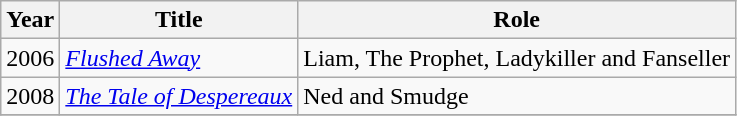<table class="wikitable">
<tr>
<th>Year</th>
<th>Title</th>
<th>Role</th>
</tr>
<tr>
<td>2006</td>
<td><em><a href='#'>Flushed Away</a></em></td>
<td>Liam, The Prophet, Ladykiller and Fanseller</td>
</tr>
<tr>
<td>2008</td>
<td><em><a href='#'>The Tale of Despereaux</a></em></td>
<td>Ned and Smudge</td>
</tr>
<tr>
</tr>
</table>
